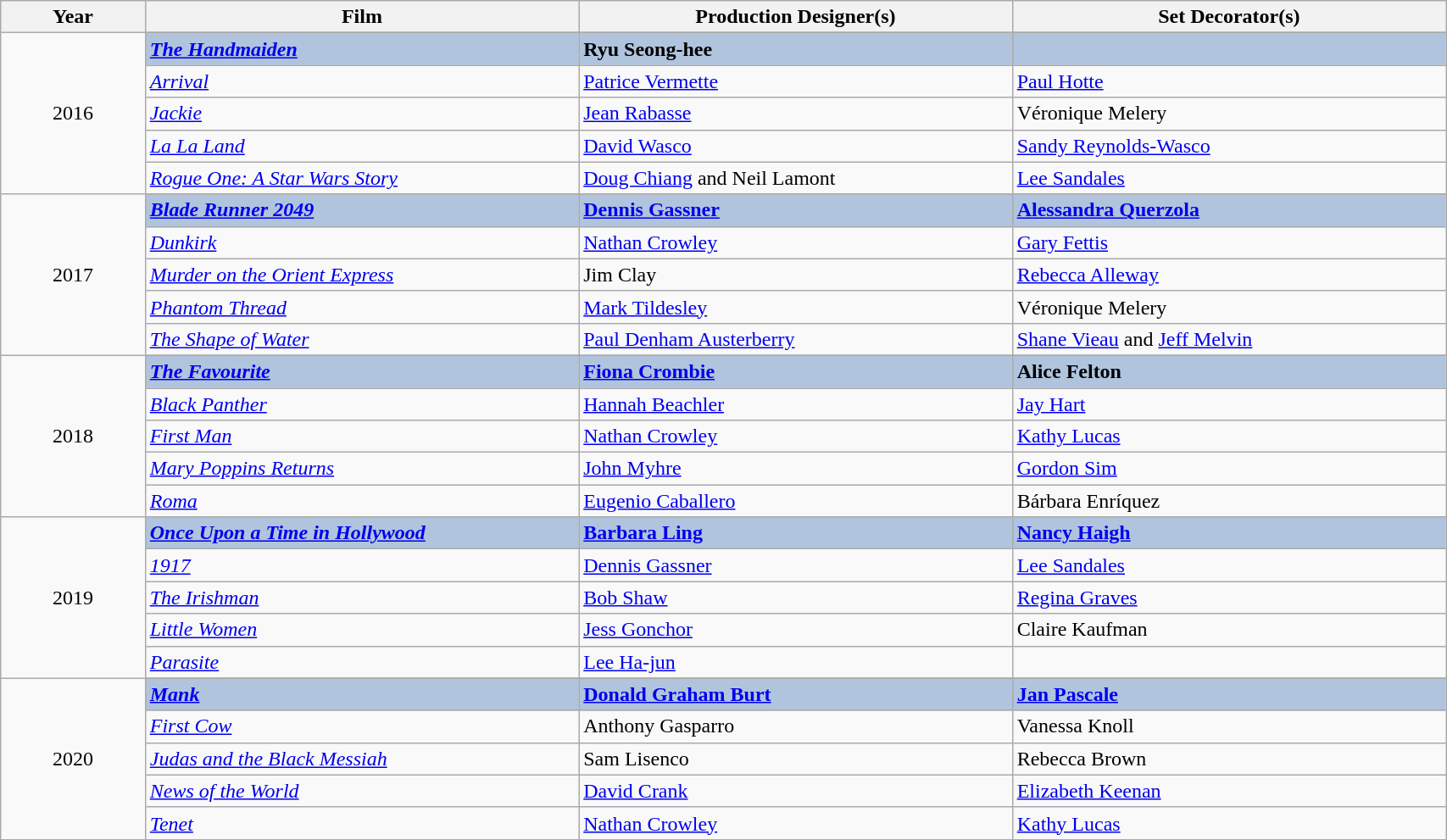<table class="wikitable" width="90%">
<tr>
<th width="10%">Year</th>
<th width="30%">Film</th>
<th width="30%">Production Designer(s)</th>
<th width="30%">Set Decorator(s)</th>
</tr>
<tr>
<td rowspan="6" align="center">2016</td>
</tr>
<tr style="background:#B0C4DE">
<td><strong><em><a href='#'>The Handmaiden</a></em></strong></td>
<td><strong>Ryu Seong-hee</strong></td>
<td></td>
</tr>
<tr>
<td><em><a href='#'>Arrival</a></em></td>
<td><a href='#'>Patrice Vermette</a></td>
<td><a href='#'>Paul Hotte</a></td>
</tr>
<tr>
<td><em><a href='#'>Jackie</a></em></td>
<td><a href='#'>Jean Rabasse</a></td>
<td>Véronique Melery</td>
</tr>
<tr>
<td><em><a href='#'>La La Land</a></em></td>
<td><a href='#'>David Wasco</a></td>
<td><a href='#'>Sandy Reynolds-Wasco</a></td>
</tr>
<tr>
<td><em><a href='#'>Rogue One: A Star Wars Story</a></em></td>
<td><a href='#'>Doug Chiang</a> and Neil Lamont</td>
<td><a href='#'>Lee Sandales</a></td>
</tr>
<tr>
<td rowspan="6" align="center">2017</td>
</tr>
<tr style="background:#B0C4DE">
<td><strong><em><a href='#'>Blade Runner 2049</a></em></strong></td>
<td><strong><a href='#'>Dennis Gassner</a></strong></td>
<td><strong><a href='#'>Alessandra Querzola</a></strong></td>
</tr>
<tr>
<td><em><a href='#'>Dunkirk</a></em></td>
<td><a href='#'>Nathan Crowley</a></td>
<td><a href='#'>Gary Fettis</a></td>
</tr>
<tr>
<td><em><a href='#'>Murder on the Orient Express</a></em></td>
<td>Jim Clay</td>
<td><a href='#'>Rebecca Alleway</a></td>
</tr>
<tr>
<td><em><a href='#'>Phantom Thread</a></em></td>
<td><a href='#'>Mark Tildesley</a></td>
<td>Véronique Melery</td>
</tr>
<tr>
<td><em><a href='#'>The Shape of Water</a></em></td>
<td><a href='#'>Paul Denham Austerberry</a></td>
<td><a href='#'>Shane Vieau</a> and <a href='#'>Jeff Melvin</a></td>
</tr>
<tr>
<td rowspan="6" align="center">2018</td>
</tr>
<tr style="background:#B0C4DE">
<td><strong><em><a href='#'>The Favourite</a></em></strong></td>
<td><strong><a href='#'>Fiona Crombie</a></strong></td>
<td><strong>Alice Felton</strong></td>
</tr>
<tr>
<td><em><a href='#'>Black Panther</a></em></td>
<td><a href='#'>Hannah Beachler</a></td>
<td><a href='#'>Jay Hart</a></td>
</tr>
<tr>
<td><em><a href='#'>First Man</a></em></td>
<td><a href='#'>Nathan Crowley</a></td>
<td><a href='#'>Kathy Lucas</a></td>
</tr>
<tr>
<td><em><a href='#'>Mary Poppins Returns</a></em></td>
<td><a href='#'>John Myhre</a></td>
<td><a href='#'>Gordon Sim</a></td>
</tr>
<tr>
<td><em><a href='#'>Roma</a></em></td>
<td><a href='#'>Eugenio Caballero</a></td>
<td>Bárbara Enríquez</td>
</tr>
<tr>
<td rowspan="6" align="center">2019</td>
</tr>
<tr style="background:#B0C4DE">
<td><strong><em><a href='#'>Once Upon a Time in Hollywood</a></em></strong></td>
<td><strong><a href='#'>Barbara Ling</a></strong></td>
<td><strong><a href='#'>Nancy Haigh</a></strong></td>
</tr>
<tr>
<td><em><a href='#'>1917</a></em></td>
<td><a href='#'>Dennis Gassner</a></td>
<td><a href='#'>Lee Sandales</a></td>
</tr>
<tr>
<td><em><a href='#'>The Irishman</a></em></td>
<td><a href='#'>Bob Shaw</a></td>
<td><a href='#'>Regina Graves</a></td>
</tr>
<tr>
<td><em><a href='#'>Little Women</a></em></td>
<td><a href='#'>Jess Gonchor</a></td>
<td>Claire Kaufman</td>
</tr>
<tr>
<td><em><a href='#'>Parasite</a></em></td>
<td><a href='#'>Lee Ha-jun</a></td>
<td></td>
</tr>
<tr>
<td rowspan="6" align="center">2020</td>
</tr>
<tr style="background:#B0C4DE">
<td><strong><em><a href='#'>Mank</a></em></strong></td>
<td><strong><a href='#'>Donald Graham Burt</a></strong></td>
<td><strong><a href='#'>Jan Pascale</a></strong></td>
</tr>
<tr>
<td><em><a href='#'>First Cow</a></em></td>
<td>Anthony Gasparro</td>
<td>Vanessa Knoll</td>
</tr>
<tr>
<td><em><a href='#'>Judas and the Black Messiah</a></em></td>
<td>Sam Lisenco</td>
<td>Rebecca Brown</td>
</tr>
<tr>
<td><em><a href='#'>News of the World</a></em></td>
<td><a href='#'>David Crank</a></td>
<td><a href='#'>Elizabeth Keenan</a></td>
</tr>
<tr>
<td><em><a href='#'>Tenet</a></em></td>
<td><a href='#'>Nathan Crowley</a></td>
<td><a href='#'>Kathy Lucas</a></td>
</tr>
</table>
